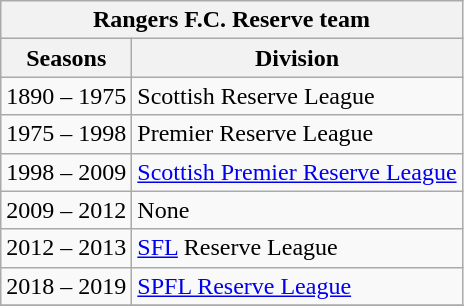<table class="wikitable">
<tr>
<th colspan=3>Rangers F.C. Reserve team</th>
</tr>
<tr>
<th scope="col">Seasons</th>
<th scope="col">Division</th>
</tr>
<tr>
<td>1890 – 1975</td>
<td>Scottish Reserve League</td>
</tr>
<tr>
<td>1975 – 1998</td>
<td>Premier Reserve League</td>
</tr>
<tr>
<td>1998 – 2009</td>
<td><a href='#'>Scottish Premier Reserve League</a></td>
</tr>
<tr>
<td>2009 – 2012</td>
<td>None</td>
</tr>
<tr>
<td>2012 – 2013</td>
<td><a href='#'>SFL</a> Reserve League</td>
</tr>
<tr>
<td>2018 – 2019</td>
<td><a href='#'>SPFL Reserve League</a></td>
</tr>
<tr>
</tr>
</table>
